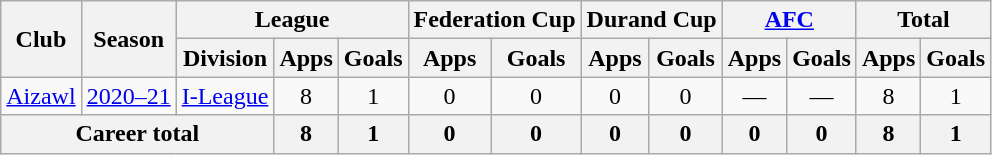<table class="wikitable" style="text-align: center;">
<tr>
<th rowspan="2">Club</th>
<th rowspan="2">Season</th>
<th colspan="3">League</th>
<th colspan="2">Federation Cup</th>
<th colspan="2">Durand Cup</th>
<th colspan="2"><a href='#'>AFC</a></th>
<th colspan="2">Total</th>
</tr>
<tr>
<th>Division</th>
<th>Apps</th>
<th>Goals</th>
<th>Apps</th>
<th>Goals</th>
<th>Apps</th>
<th>Goals</th>
<th>Apps</th>
<th>Goals</th>
<th>Apps</th>
<th>Goals</th>
</tr>
<tr>
<td rowspan="1"><a href='#'>Aizawl</a></td>
<td><a href='#'>2020–21</a></td>
<td><a href='#'>I-League</a></td>
<td>8</td>
<td>1</td>
<td>0</td>
<td>0</td>
<td>0</td>
<td>0</td>
<td>—</td>
<td>—</td>
<td>8</td>
<td>1</td>
</tr>
<tr>
<th colspan="3">Career total</th>
<th>8</th>
<th>1</th>
<th>0</th>
<th>0</th>
<th>0</th>
<th>0</th>
<th>0</th>
<th>0</th>
<th>8</th>
<th>1</th>
</tr>
</table>
